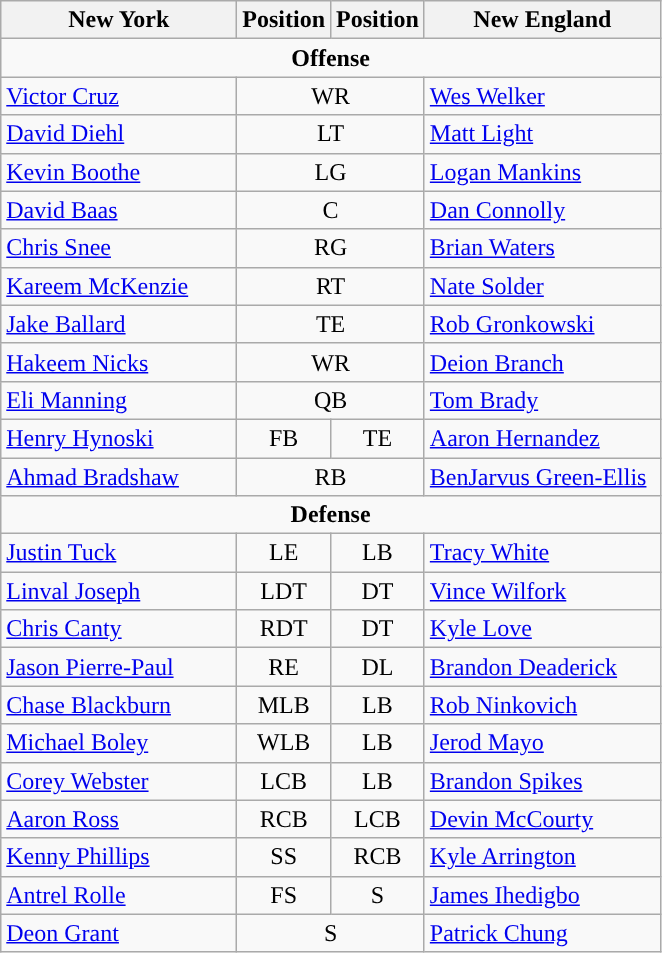<table class="wikitable">
<tr>
<th style="width:150px;">New York</th>
<th>Position</th>
<th>Position</th>
<th style="width:150px;">New England</th>
</tr>
<tr>
<td colspan="4" style="text-align:center;"><strong>Offense</strong></td>
</tr>
<tr>
<td><a href='#'>Victor Cruz</a></td>
<td colspan="2" style="text-align:center;">WR</td>
<td><a href='#'>Wes Welker</a></td>
</tr>
<tr>
<td><a href='#'>David Diehl</a></td>
<td colspan="2" style="text-align:center;">LT</td>
<td><a href='#'>Matt Light</a></td>
</tr>
<tr>
<td><a href='#'>Kevin Boothe</a></td>
<td colspan="2" style="text-align:center;">LG</td>
<td><a href='#'>Logan Mankins</a></td>
</tr>
<tr>
<td><a href='#'>David Baas</a></td>
<td colspan="2" style="text-align:center;">C</td>
<td><a href='#'>Dan Connolly</a></td>
</tr>
<tr>
<td><a href='#'>Chris Snee</a></td>
<td colspan="2" style="text-align:center;">RG</td>
<td><a href='#'>Brian Waters</a></td>
</tr>
<tr>
<td><a href='#'>Kareem McKenzie</a></td>
<td colspan="2" style="text-align:center;">RT</td>
<td><a href='#'>Nate Solder</a></td>
</tr>
<tr>
<td><a href='#'>Jake Ballard</a></td>
<td colspan="2" style="text-align:center;">TE</td>
<td><a href='#'>Rob Gronkowski</a></td>
</tr>
<tr>
<td><a href='#'>Hakeem Nicks</a></td>
<td colspan="2" style="text-align:center;">WR</td>
<td><a href='#'>Deion Branch</a></td>
</tr>
<tr>
<td><a href='#'>Eli Manning</a></td>
<td colspan="2" style="text-align:center;">QB</td>
<td><a href='#'>Tom Brady</a></td>
</tr>
<tr>
<td><a href='#'>Henry Hynoski</a></td>
<td style="text-align:center;">FB</td>
<td style="text-align:center;">TE</td>
<td><a href='#'>Aaron Hernandez</a></td>
</tr>
<tr>
<td><a href='#'>Ahmad Bradshaw</a></td>
<td colspan="2" style="text-align:center;">RB</td>
<td><a href='#'>BenJarvus Green-Ellis</a></td>
</tr>
<tr>
<td colspan="4" style="text-align:center;"><strong>Defense</strong></td>
</tr>
<tr>
<td><a href='#'>Justin Tuck</a></td>
<td style="text-align:center;">LE</td>
<td style="text-align:center;">LB</td>
<td><a href='#'>Tracy White</a></td>
</tr>
<tr>
<td><a href='#'>Linval Joseph</a></td>
<td style="text-align:center;">LDT</td>
<td style="text-align:center;">DT</td>
<td><a href='#'>Vince Wilfork</a></td>
</tr>
<tr>
<td><a href='#'>Chris Canty</a></td>
<td style="text-align:center;">RDT</td>
<td style="text-align:center;">DT</td>
<td><a href='#'>Kyle Love</a></td>
</tr>
<tr>
<td><a href='#'>Jason Pierre-Paul</a></td>
<td style="text-align:center;">RE</td>
<td style="text-align:center;">DL</td>
<td><a href='#'>Brandon Deaderick</a></td>
</tr>
<tr>
<td><a href='#'>Chase Blackburn</a></td>
<td style="text-align:center;">MLB</td>
<td style="text-align:center;">LB</td>
<td><a href='#'>Rob Ninkovich</a></td>
</tr>
<tr>
<td><a href='#'>Michael Boley</a></td>
<td style="text-align:center;">WLB</td>
<td style="text-align:center;">LB</td>
<td><a href='#'>Jerod Mayo</a></td>
</tr>
<tr>
<td><a href='#'>Corey Webster</a></td>
<td style="text-align:center;">LCB</td>
<td style="text-align:center;">LB</td>
<td><a href='#'>Brandon Spikes</a></td>
</tr>
<tr>
<td><a href='#'>Aaron Ross</a></td>
<td style="text-align:center;">RCB</td>
<td style="text-align:center;">LCB</td>
<td><a href='#'>Devin McCourty</a></td>
</tr>
<tr>
<td><a href='#'>Kenny Phillips</a></td>
<td style="text-align:center;">SS</td>
<td style="text-align:center;">RCB</td>
<td><a href='#'>Kyle Arrington</a></td>
</tr>
<tr>
<td><a href='#'>Antrel Rolle</a></td>
<td style="text-align:center;">FS</td>
<td style="text-align:center;">S</td>
<td><a href='#'>James Ihedigbo</a></td>
</tr>
<tr>
<td><a href='#'>Deon Grant</a></td>
<td colspan="2" style="text-align:center;">S</td>
<td><a href='#'>Patrick Chung</a></td>
</tr>
</table>
